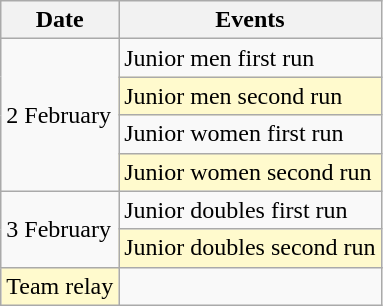<table class="wikitable" border="1">
<tr>
<th>Date</th>
<th>Events</th>
</tr>
<tr>
<td rowspan=4>2 February</td>
<td>Junior men first run</td>
</tr>
<tr bgcolor=lemonchiffon>
<td>Junior men second run</td>
</tr>
<tr>
<td>Junior women first run</td>
</tr>
<tr bgcolor=lemonchiffon>
<td>Junior women second run</td>
</tr>
<tr>
<td rowspan=3>3 February</td>
<td>Junior doubles first run</td>
</tr>
<tr bgcolor=lemonchiffon>
<td>Junior doubles second run</td>
</tr>
<tr>
</tr>
<tr bgcolor=lemonchiffon>
<td>Team relay</td>
</tr>
</table>
